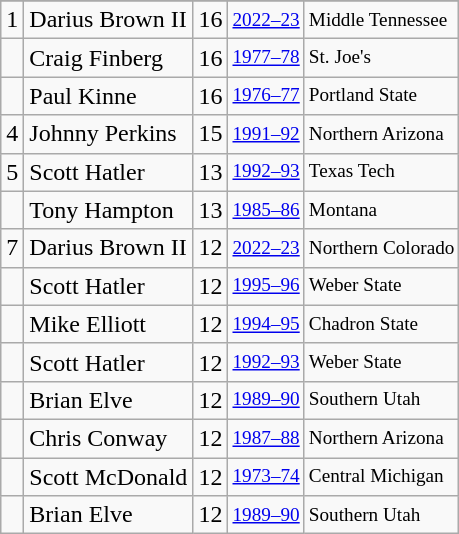<table class="wikitable">
<tr>
</tr>
<tr>
<td>1</td>
<td>Darius Brown II</td>
<td>16</td>
<td style="font-size:80%;"><a href='#'>2022–23</a></td>
<td style="font-size:80%;">Middle Tennessee</td>
</tr>
<tr>
<td></td>
<td>Craig Finberg</td>
<td>16</td>
<td style="font-size:80%;"><a href='#'>1977–78</a></td>
<td style="font-size:80%;">St. Joe's</td>
</tr>
<tr>
<td></td>
<td>Paul Kinne</td>
<td>16</td>
<td style="font-size:80%;"><a href='#'>1976–77</a></td>
<td style="font-size:80%;">Portland State</td>
</tr>
<tr>
<td>4</td>
<td>Johnny Perkins</td>
<td>15</td>
<td style="font-size:80%;"><a href='#'>1991–92</a></td>
<td style="font-size:80%;">Northern Arizona</td>
</tr>
<tr>
<td>5</td>
<td>Scott Hatler</td>
<td>13</td>
<td style="font-size:80%;"><a href='#'>1992–93</a></td>
<td style="font-size:80%;">Texas Tech</td>
</tr>
<tr>
<td></td>
<td>Tony Hampton</td>
<td>13</td>
<td style="font-size:80%;"><a href='#'>1985–86</a></td>
<td style="font-size:80%;">Montana</td>
</tr>
<tr>
<td>7</td>
<td>Darius Brown II</td>
<td>12</td>
<td style="font-size:80%;"><a href='#'>2022–23</a></td>
<td style="font-size:80%;">Northern Colorado</td>
</tr>
<tr>
<td></td>
<td>Scott Hatler</td>
<td>12</td>
<td style="font-size:80%;"><a href='#'>1995–96</a></td>
<td style="font-size:80%;">Weber State</td>
</tr>
<tr>
<td></td>
<td>Mike Elliott</td>
<td>12</td>
<td style="font-size:80%;"><a href='#'>1994–95</a></td>
<td style="font-size:80%;">Chadron State</td>
</tr>
<tr>
<td></td>
<td>Scott Hatler</td>
<td>12</td>
<td style="font-size:80%;"><a href='#'>1992–93</a></td>
<td style="font-size:80%;">Weber State</td>
</tr>
<tr>
<td></td>
<td>Brian Elve</td>
<td>12</td>
<td style="font-size:80%;"><a href='#'>1989–90</a></td>
<td style="font-size:80%;">Southern Utah</td>
</tr>
<tr>
<td></td>
<td>Chris Conway</td>
<td>12</td>
<td style="font-size:80%;"><a href='#'>1987–88</a></td>
<td style="font-size:80%;">Northern Arizona</td>
</tr>
<tr>
<td></td>
<td>Scott McDonald</td>
<td>12</td>
<td style="font-size:80%;"><a href='#'>1973–74</a></td>
<td style="font-size:80%;">Central Michigan</td>
</tr>
<tr>
<td></td>
<td>Brian Elve</td>
<td>12</td>
<td style="font-size:80%;"><a href='#'>1989–90</a></td>
<td style="font-size:80%;">Southern Utah</td>
</tr>
</table>
